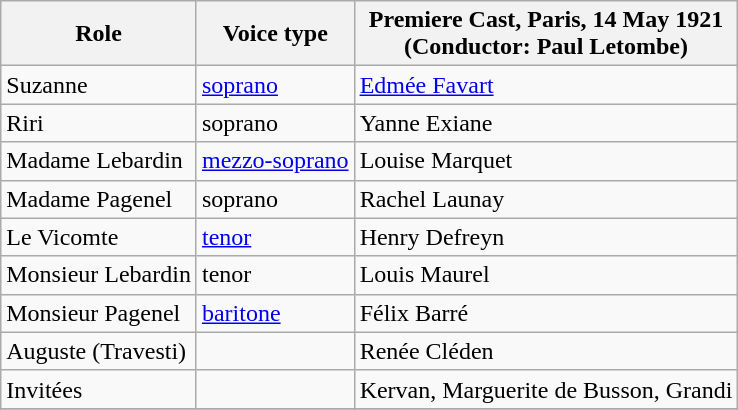<table class="wikitable">
<tr>
<th>Role</th>
<th>Voice type</th>
<th>Premiere Cast, Paris, 14 May 1921<br>(Conductor: Paul Letombe)</th>
</tr>
<tr>
<td>Suzanne</td>
<td><a href='#'>soprano</a></td>
<td><a href='#'>Edmée Favart</a></td>
</tr>
<tr>
<td>Riri</td>
<td>soprano</td>
<td>Yanne Exiane</td>
</tr>
<tr>
<td>Madame Lebardin</td>
<td><a href='#'>mezzo-soprano</a></td>
<td>Louise Marquet</td>
</tr>
<tr>
<td>Madame Pagenel</td>
<td>soprano</td>
<td>Rachel Launay</td>
</tr>
<tr>
<td>Le Vicomte</td>
<td><a href='#'>tenor</a></td>
<td>Henry Defreyn</td>
</tr>
<tr>
<td>Monsieur Lebardin</td>
<td>tenor</td>
<td>Louis Maurel</td>
</tr>
<tr>
<td>Monsieur Pagenel</td>
<td><a href='#'>baritone</a></td>
<td>Félix Barré</td>
</tr>
<tr>
<td>Auguste (Travesti)</td>
<td></td>
<td>Renée Cléden</td>
</tr>
<tr>
<td>Invitées</td>
<td></td>
<td>Kervan, Marguerite de Busson, Grandi</td>
</tr>
<tr>
</tr>
</table>
